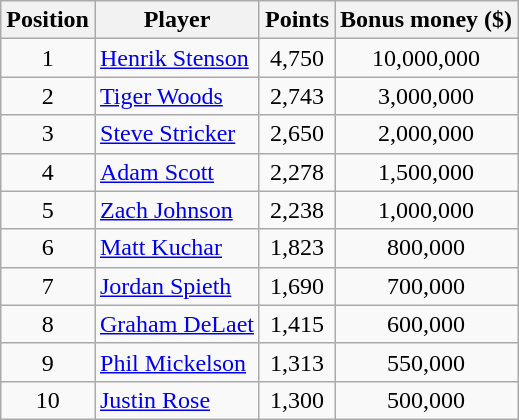<table class="wikitable">
<tr>
<th>Position</th>
<th>Player</th>
<th>Points</th>
<th>Bonus money ($)</th>
</tr>
<tr>
<td align=center>1</td>
<td> <a href='#'>Henrik Stenson</a></td>
<td align=center>4,750</td>
<td align=center>10,000,000</td>
</tr>
<tr>
<td align=center>2</td>
<td> <a href='#'>Tiger Woods</a></td>
<td align=center>2,743</td>
<td align=center>3,000,000</td>
</tr>
<tr>
<td align=center>3</td>
<td> <a href='#'>Steve Stricker</a></td>
<td align=center>2,650</td>
<td align=center>2,000,000</td>
</tr>
<tr>
<td align=center>4</td>
<td> <a href='#'>Adam Scott</a></td>
<td align=center>2,278</td>
<td align=center>1,500,000</td>
</tr>
<tr>
<td align=center>5</td>
<td> <a href='#'>Zach Johnson</a></td>
<td align=center>2,238</td>
<td align=center>1,000,000</td>
</tr>
<tr>
<td align=center>6</td>
<td> <a href='#'>Matt Kuchar</a></td>
<td align=center>1,823</td>
<td align=center>800,000</td>
</tr>
<tr>
<td align=center>7</td>
<td> <a href='#'>Jordan Spieth</a></td>
<td align=center>1,690</td>
<td align=center>700,000</td>
</tr>
<tr>
<td align=center>8</td>
<td> <a href='#'>Graham DeLaet</a></td>
<td align=center>1,415</td>
<td align=center>600,000</td>
</tr>
<tr>
<td align=center>9</td>
<td> <a href='#'>Phil Mickelson</a></td>
<td align=center>1,313</td>
<td align=center>550,000</td>
</tr>
<tr>
<td align=center>10</td>
<td> <a href='#'>Justin Rose</a></td>
<td align=center>1,300</td>
<td align=center>500,000</td>
</tr>
</table>
